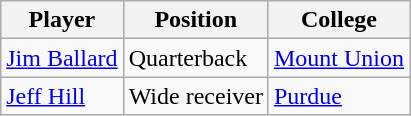<table class="wikitable">
<tr>
<th>Player</th>
<th>Position</th>
<th>College</th>
</tr>
<tr>
<td><a href='#'>Jim Ballard</a></td>
<td>Quarterback</td>
<td><a href='#'>Mount Union</a></td>
</tr>
<tr>
<td><a href='#'>Jeff Hill</a></td>
<td>Wide receiver</td>
<td><a href='#'>Purdue</a></td>
</tr>
</table>
